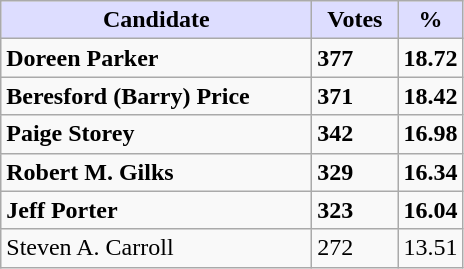<table class="wikitable">
<tr>
<th style="background:#ddf; width:200px;">Candidate</th>
<th style="background:#ddf; width:50px;">Votes</th>
<th style="background:#ddf; width:30px;">%</th>
</tr>
<tr>
<td><strong>Doreen Parker</strong></td>
<td><strong>377</strong></td>
<td><strong>18.72</strong></td>
</tr>
<tr>
<td><strong>Beresford (Barry) Price</strong></td>
<td><strong>371</strong></td>
<td><strong>18.42</strong></td>
</tr>
<tr>
<td><strong>Paige Storey</strong></td>
<td><strong>342</strong></td>
<td><strong>16.98</strong></td>
</tr>
<tr>
<td><strong>Robert M. Gilks</strong></td>
<td><strong>329</strong></td>
<td><strong>16.34</strong></td>
</tr>
<tr>
<td><strong>Jeff Porter</strong></td>
<td><strong>323</strong></td>
<td><strong>16.04</strong></td>
</tr>
<tr>
<td>Steven A. Carroll</td>
<td>272</td>
<td>13.51</td>
</tr>
</table>
